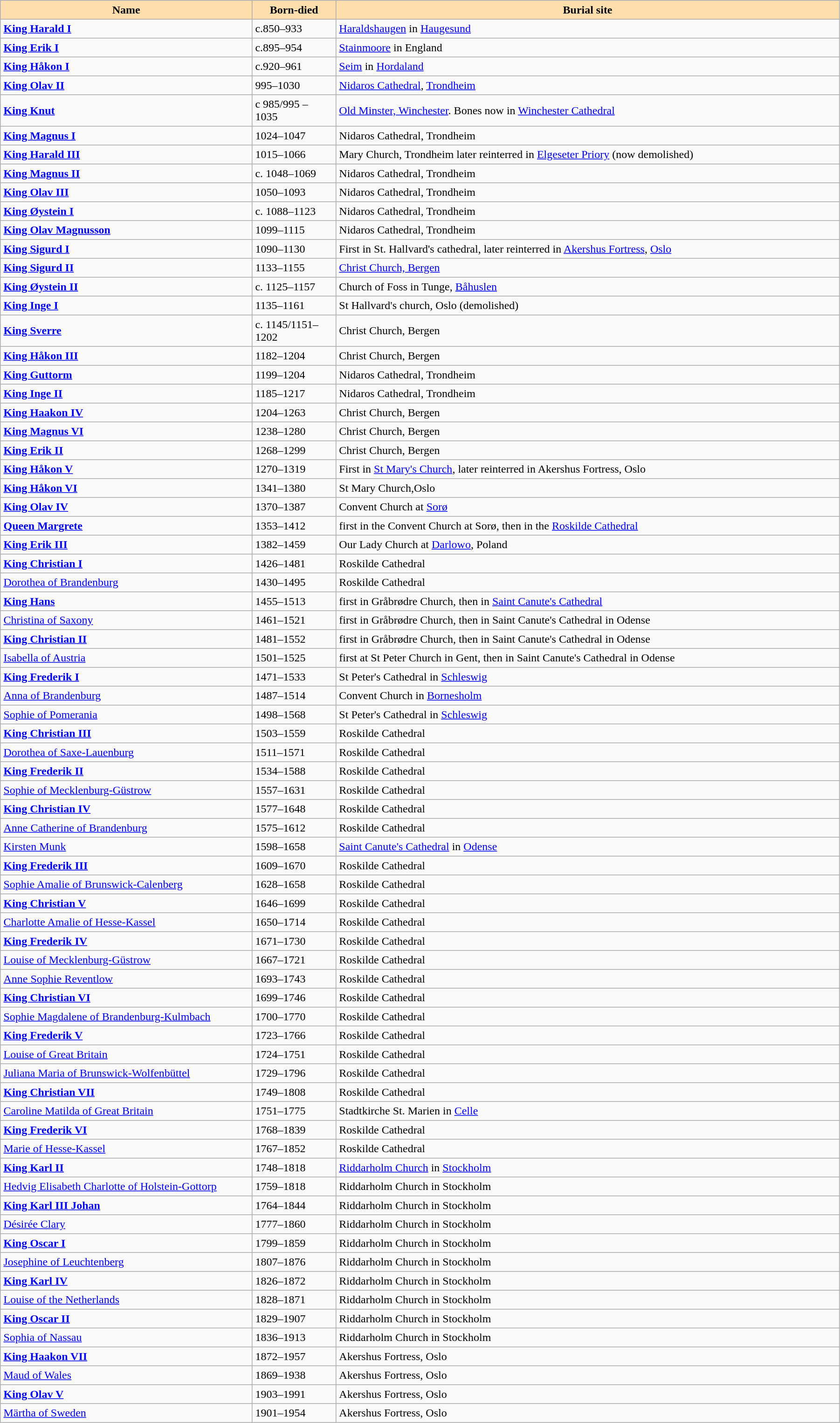<table width = "95%" border = 1 border="1" cellpadding="4" cellspacing="0" style="margin: 0.5em 1em 0.5em 0; background: #f9f9f9; border: 1px #aaa solid; border-collapse: collapse;">
<tr>
<th width="30%" bgcolor="#ffdead">Name</th>
<th width="10%" bgcolor="#ffdead">Born-died</th>
<th width="90%" bgcolor="#ffdead">Burial site</th>
</tr>
<tr>
<td><strong><a href='#'>King Harald I</a></strong></td>
<td>c.850–933</td>
<td><a href='#'>Haraldshaugen</a> in <a href='#'>Haugesund</a></td>
</tr>
<tr>
<td><strong><a href='#'>King Erik I</a></strong></td>
<td>c.895–954</td>
<td><a href='#'>Stainmoore</a> in England</td>
</tr>
<tr>
<td><strong><a href='#'>King Håkon I</a></strong></td>
<td>c.920–961</td>
<td><a href='#'>Seim</a> in <a href='#'>Hordaland</a></td>
</tr>
<tr>
<td><strong><a href='#'>King Olav II</a></strong></td>
<td>995–1030</td>
<td><a href='#'>Nidaros Cathedral</a>, <a href='#'>Trondheim</a></td>
</tr>
<tr>
<td><strong><a href='#'>King Knut</a></strong></td>
<td>c 985/995 – 1035</td>
<td><a href='#'>Old Minster, Winchester</a>. Bones now in <a href='#'>Winchester Cathedral</a></td>
</tr>
<tr>
<td><strong><a href='#'>King Magnus I</a></strong></td>
<td>1024–1047</td>
<td>Nidaros Cathedral, Trondheim</td>
</tr>
<tr>
<td><strong><a href='#'>King Harald III</a></strong></td>
<td>1015–1066</td>
<td>Mary Church, Trondheim later reinterred in <a href='#'>Elgeseter Priory</a> (now demolished)</td>
</tr>
<tr>
<td><strong><a href='#'>King Magnus II</a></strong></td>
<td>c. 1048–1069</td>
<td>Nidaros Cathedral, Trondheim</td>
</tr>
<tr>
<td><strong><a href='#'>King Olav III</a></strong></td>
<td>1050–1093</td>
<td>Nidaros Cathedral, Trondheim</td>
</tr>
<tr>
<td><strong><a href='#'>King Øystein I</a></strong></td>
<td>c. 1088–1123</td>
<td>Nidaros Cathedral, Trondheim</td>
</tr>
<tr>
<td><strong><a href='#'>King Olav Magnusson</a></strong></td>
<td>1099–1115</td>
<td>Nidaros Cathedral, Trondheim</td>
</tr>
<tr>
<td><strong><a href='#'>King Sigurd I</a></strong></td>
<td>1090–1130</td>
<td>First in St. Hallvard's cathedral, later reinterred in <a href='#'>Akershus Fortress</a>, <a href='#'>Oslo</a></td>
</tr>
<tr>
<td><strong><a href='#'>King Sigurd II</a></strong></td>
<td>1133–1155</td>
<td><a href='#'>Christ Church, Bergen</a></td>
</tr>
<tr>
<td><strong><a href='#'>King Øystein II</a></strong></td>
<td>c. 1125–1157</td>
<td>Church of Foss in Tunge, <a href='#'>Båhuslen</a></td>
</tr>
<tr>
<td><strong><a href='#'>King Inge I</a></strong></td>
<td>1135–1161</td>
<td>St Hallvard's church, Oslo (demolished)</td>
</tr>
<tr>
<td><strong><a href='#'>King Sverre</a></strong></td>
<td>c. 1145/1151–1202</td>
<td>Christ Church, Bergen</td>
</tr>
<tr>
<td><strong><a href='#'>King Håkon III</a></strong></td>
<td>1182–1204</td>
<td>Christ Church, Bergen</td>
</tr>
<tr>
<td><strong><a href='#'>King Guttorm</a></strong></td>
<td>1199–1204</td>
<td>Nidaros Cathedral, Trondheim</td>
</tr>
<tr>
<td><strong><a href='#'>King Inge II</a></strong></td>
<td>1185–1217</td>
<td>Nidaros Cathedral, Trondheim</td>
</tr>
<tr>
<td><strong><a href='#'>King Haakon IV</a></strong></td>
<td>1204–1263</td>
<td>Christ Church, Bergen</td>
</tr>
<tr>
<td><strong><a href='#'>King Magnus VI</a></strong></td>
<td>1238–1280</td>
<td>Christ Church, Bergen</td>
</tr>
<tr>
<td><strong><a href='#'>King Erik II</a></strong></td>
<td>1268–1299</td>
<td>Christ Church, Bergen</td>
</tr>
<tr>
<td><strong><a href='#'>King Håkon V</a></strong></td>
<td>1270–1319</td>
<td>First in <a href='#'>St Mary's Church</a>, later reinterred in Akershus Fortress, Oslo</td>
</tr>
<tr>
<td><strong><a href='#'>King Håkon VI</a></strong></td>
<td>1341–1380</td>
<td>St Mary Church,Oslo</td>
</tr>
<tr>
<td><strong><a href='#'>King Olav IV</a></strong></td>
<td>1370–1387</td>
<td>Convent Church at <a href='#'>Sorø</a></td>
</tr>
<tr>
<td><strong><a href='#'>Queen Margrete</a></strong></td>
<td>1353–1412</td>
<td>first in the Convent Church at Sorø, then in the <a href='#'>Roskilde Cathedral</a></td>
</tr>
<tr>
<td><strong><a href='#'>King Erik III</a></strong></td>
<td>1382–1459</td>
<td>Our Lady Church at <a href='#'>Darlowo</a>, Poland</td>
</tr>
<tr>
<td><strong><a href='#'>King Christian I</a></strong></td>
<td>1426–1481</td>
<td>Roskilde Cathedral</td>
</tr>
<tr>
<td><a href='#'>Dorothea of Brandenburg</a></td>
<td>1430–1495</td>
<td>Roskilde Cathedral</td>
</tr>
<tr>
<td><strong><a href='#'>King Hans</a></strong></td>
<td>1455–1513</td>
<td>first in Gråbrødre Church, then in <a href='#'>Saint Canute's Cathedral</a></td>
</tr>
<tr>
<td><a href='#'>Christina of Saxony</a></td>
<td>1461–1521</td>
<td>first in Gråbrødre Church, then in Saint Canute's Cathedral in Odense</td>
</tr>
<tr>
<td><strong><a href='#'>King Christian II</a></strong></td>
<td>1481–1552</td>
<td>first in Gråbrødre Church, then in Saint Canute's Cathedral in Odense</td>
</tr>
<tr>
<td><a href='#'>Isabella of Austria</a></td>
<td>1501–1525</td>
<td>first at St Peter Church in Gent, then in Saint Canute's Cathedral in Odense</td>
</tr>
<tr>
<td><strong><a href='#'>King Frederik I</a></strong></td>
<td>1471–1533</td>
<td>St Peter's Cathedral in <a href='#'>Schleswig</a></td>
</tr>
<tr>
<td><a href='#'>Anna of Brandenburg</a></td>
<td>1487–1514</td>
<td>Convent Church in <a href='#'>Bornesholm</a></td>
</tr>
<tr>
<td><a href='#'>Sophie of Pomerania</a></td>
<td>1498–1568</td>
<td>St Peter's Cathedral in <a href='#'>Schleswig</a></td>
</tr>
<tr>
<td><strong><a href='#'>King Christian III</a></strong></td>
<td>1503–1559</td>
<td>Roskilde Cathedral</td>
</tr>
<tr>
<td><a href='#'>Dorothea of Saxe-Lauenburg</a></td>
<td>1511–1571</td>
<td>Roskilde Cathedral</td>
</tr>
<tr>
<td><strong><a href='#'>King Frederik II</a></strong></td>
<td>1534–1588</td>
<td>Roskilde Cathedral</td>
</tr>
<tr>
<td><a href='#'>Sophie of Mecklenburg-Güstrow</a></td>
<td>1557–1631</td>
<td>Roskilde Cathedral</td>
</tr>
<tr>
<td><strong><a href='#'>King Christian IV</a></strong></td>
<td>1577–1648</td>
<td>Roskilde Cathedral</td>
</tr>
<tr>
<td><a href='#'>Anne Catherine of Brandenburg</a></td>
<td>1575–1612</td>
<td>Roskilde Cathedral</td>
</tr>
<tr>
<td><a href='#'>Kirsten Munk</a></td>
<td>1598–1658</td>
<td><a href='#'>Saint Canute's Cathedral</a> in <a href='#'>Odense</a></td>
</tr>
<tr>
<td><strong><a href='#'>King Frederik III</a></strong></td>
<td>1609–1670</td>
<td>Roskilde Cathedral</td>
</tr>
<tr>
<td><a href='#'>Sophie Amalie of Brunswick-Calenberg</a></td>
<td>1628–1658</td>
<td>Roskilde Cathedral</td>
</tr>
<tr>
<td><strong><a href='#'>King Christian V</a></strong></td>
<td>1646–1699</td>
<td>Roskilde Cathedral</td>
</tr>
<tr>
<td><a href='#'>Charlotte Amalie of Hesse-Kassel</a></td>
<td>1650–1714</td>
<td>Roskilde Cathedral</td>
</tr>
<tr>
<td><strong><a href='#'>King Frederik IV</a></strong></td>
<td>1671–1730</td>
<td>Roskilde Cathedral</td>
</tr>
<tr>
<td><a href='#'>Louise of Mecklenburg-Güstrow</a></td>
<td>1667–1721</td>
<td>Roskilde Cathedral</td>
</tr>
<tr>
<td><a href='#'>Anne Sophie Reventlow</a></td>
<td>1693–1743</td>
<td>Roskilde Cathedral</td>
</tr>
<tr>
<td><strong><a href='#'>King Christian VI</a></strong></td>
<td>1699–1746</td>
<td>Roskilde Cathedral</td>
</tr>
<tr>
<td><a href='#'>Sophie Magdalene of Brandenburg-Kulmbach</a></td>
<td>1700–1770</td>
<td>Roskilde Cathedral</td>
</tr>
<tr>
<td><strong><a href='#'>King Frederik V</a></strong></td>
<td>1723–1766</td>
<td>Roskilde Cathedral</td>
</tr>
<tr>
<td><a href='#'>Louise of Great Britain</a></td>
<td>1724–1751</td>
<td>Roskilde Cathedral</td>
</tr>
<tr>
<td><a href='#'>Juliana Maria of Brunswick-Wolfenbüttel</a></td>
<td>1729–1796</td>
<td>Roskilde Cathedral</td>
</tr>
<tr>
<td><strong><a href='#'>King Christian VII</a></strong></td>
<td>1749–1808</td>
<td>Roskilde Cathedral</td>
</tr>
<tr>
<td><a href='#'>Caroline Matilda of Great Britain</a></td>
<td>1751–1775</td>
<td>Stadtkirche St. Marien in <a href='#'>Celle</a></td>
</tr>
<tr>
<td><strong><a href='#'>King Frederik VI</a></strong></td>
<td>1768–1839</td>
<td>Roskilde Cathedral</td>
</tr>
<tr>
<td><a href='#'>Marie of Hesse-Kassel</a></td>
<td>1767–1852</td>
<td>Roskilde Cathedral</td>
</tr>
<tr>
<td><strong><a href='#'>King Karl II</a></strong></td>
<td>1748–1818</td>
<td><a href='#'>Riddarholm Church</a> in <a href='#'>Stockholm</a></td>
</tr>
<tr>
<td><a href='#'>Hedvig Elisabeth Charlotte of Holstein-Gottorp</a></td>
<td>1759–1818</td>
<td>Riddarholm Church in Stockholm</td>
</tr>
<tr>
<td><strong><a href='#'>King Karl III Johan</a></strong></td>
<td>1764–1844</td>
<td>Riddarholm Church in Stockholm</td>
</tr>
<tr>
<td><a href='#'>Désirée Clary</a></td>
<td>1777–1860</td>
<td>Riddarholm Church in Stockholm</td>
</tr>
<tr>
<td><strong><a href='#'>King Oscar I</a></strong></td>
<td>1799–1859</td>
<td>Riddarholm Church in Stockholm</td>
</tr>
<tr>
<td><a href='#'>Josephine of Leuchtenberg</a></td>
<td>1807–1876</td>
<td>Riddarholm Church in Stockholm</td>
</tr>
<tr>
<td><strong><a href='#'>King Karl IV</a></strong></td>
<td>1826–1872</td>
<td>Riddarholm Church in Stockholm</td>
</tr>
<tr>
<td><a href='#'>Louise of the Netherlands</a></td>
<td>1828–1871</td>
<td>Riddarholm Church in Stockholm</td>
</tr>
<tr>
<td><strong><a href='#'>King Oscar II</a></strong></td>
<td>1829–1907</td>
<td>Riddarholm Church in Stockholm</td>
</tr>
<tr>
<td><a href='#'>Sophia of Nassau</a></td>
<td>1836–1913</td>
<td>Riddarholm Church in Stockholm</td>
</tr>
<tr>
<td><strong><a href='#'>King Haakon VII</a></strong></td>
<td>1872–1957</td>
<td>Akershus Fortress, Oslo</td>
</tr>
<tr>
<td><a href='#'>Maud of Wales</a></td>
<td>1869–1938</td>
<td>Akershus Fortress, Oslo</td>
</tr>
<tr>
<td><strong><a href='#'>King Olav V</a></strong></td>
<td>1903–1991</td>
<td>Akershus Fortress, Oslo</td>
</tr>
<tr>
<td><a href='#'>Märtha of Sweden</a></td>
<td>1901–1954</td>
<td>Akershus Fortress, Oslo</td>
</tr>
</table>
